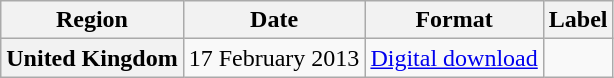<table class="wikitable plainrowheaders">
<tr>
<th>Region</th>
<th>Date</th>
<th>Format</th>
<th>Label</th>
</tr>
<tr>
<th scope="row">United Kingdom</th>
<td>17 February 2013</td>
<td><a href='#'>Digital download</a></td>
<td></td>
</tr>
</table>
